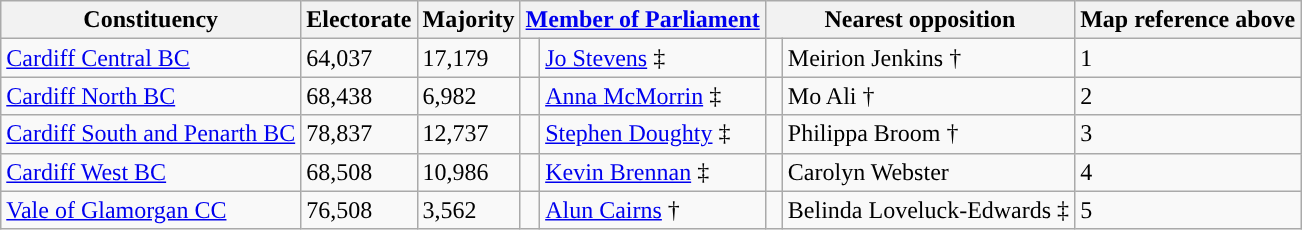<table class="wikitable sortable">
<tr>
<th rowspan=1>Constituency</th>
<th rowspan=1>Electorate</th>
<th rowspan=1>Majority</th>
<th colspan=2 class=unsortable><a href='#'>Member of Parliament</a></th>
<th colspan=2 class=unsortable>Nearest opposition<br></th>
<th rowspan=1 class=unsortable>Map reference above</th>
</tr>
<tr>
<td><a href='#'>Cardiff Central BC</a></td>
<td>64,037</td>
<td>17,179</td>
<td style="color:inherit;background:"> </td>
<td><a href='#'>Jo Stevens</a> ‡</td>
<td style="color:inherit;background:"> </td>
<td>Meirion Jenkins †</td>
<td>1</td>
</tr>
<tr>
<td><a href='#'>Cardiff North BC</a></td>
<td>68,438</td>
<td>6,982</td>
<td style="color:inherit;background:"> </td>
<td><a href='#'>Anna McMorrin</a> ‡</td>
<td style="color:inherit;background:"> </td>
<td>Mo Ali †</td>
<td>2</td>
</tr>
<tr>
<td><a href='#'>Cardiff South and Penarth BC</a></td>
<td>78,837</td>
<td>12,737</td>
<td style="color:inherit;background:"> </td>
<td><a href='#'>Stephen Doughty</a> ‡</td>
<td style="color:inherit;background:"> </td>
<td>Philippa Broom †</td>
<td>3</td>
</tr>
<tr>
<td><a href='#'>Cardiff West BC</a></td>
<td>68,508</td>
<td>10,986</td>
<td style="color:inherit;background:"> </td>
<td><a href='#'>Kevin Brennan</a> ‡</td>
<td style="color:inherit;background:"> </td>
<td>Carolyn Webster</td>
<td>4</td>
</tr>
<tr>
<td><a href='#'>Vale of Glamorgan CC</a></td>
<td>76,508</td>
<td>3,562</td>
<td style="color:inherit;background:"> </td>
<td><a href='#'>Alun Cairns</a> †</td>
<td style="color:inherit;background:"> </td>
<td>Belinda Loveluck-Edwards ‡</td>
<td>5</td>
</tr>
</table>
